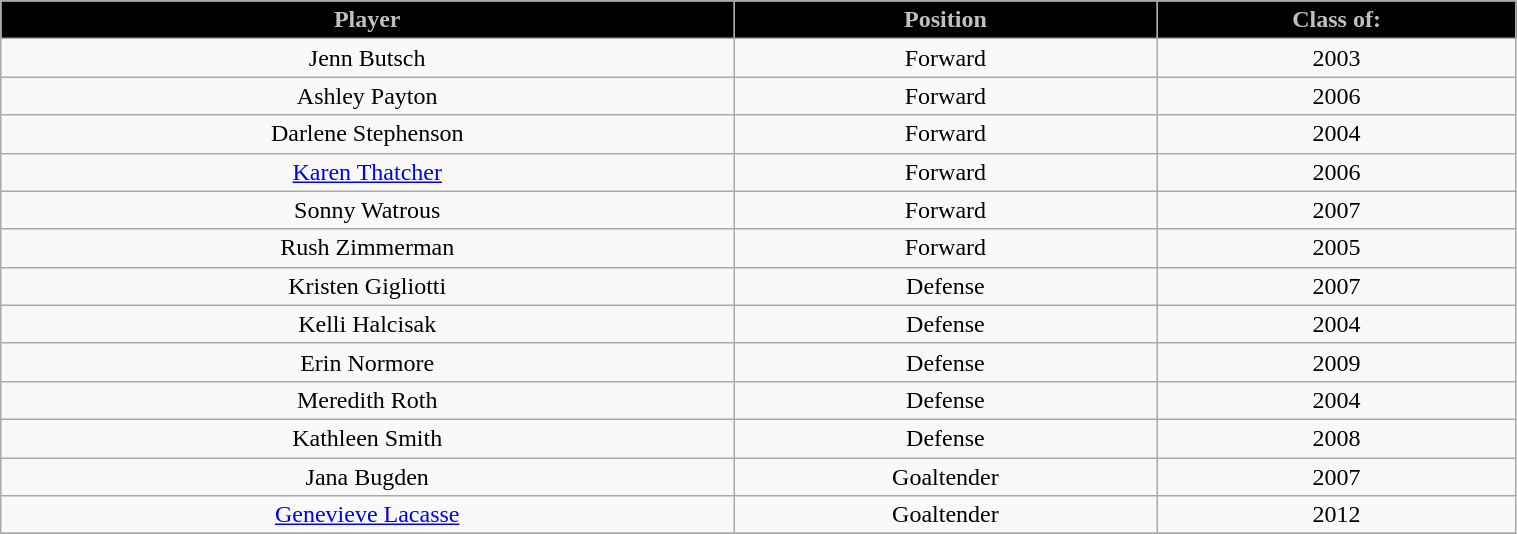<table class="wikitable" width="80%">
<tr align="center"  style=" background:black;color:silver;">
<td><strong>Player</strong></td>
<td><strong>Position</strong></td>
<td><strong>Class of:</strong></td>
</tr>
<tr align="center" bgcolor="">
<td>Jenn Butsch</td>
<td>Forward</td>
<td>2003</td>
</tr>
<tr align="center" bgcolor="">
<td>Ashley Payton</td>
<td>Forward</td>
<td>2006</td>
</tr>
<tr align="center" bgcolor="">
<td>Darlene Stephenson</td>
<td>Forward</td>
<td>2004</td>
</tr>
<tr align="center" bgcolor="">
<td><a href='#'>Karen Thatcher</a></td>
<td>Forward</td>
<td>2006</td>
</tr>
<tr align="center" bgcolor="">
<td>Sonny Watrous</td>
<td>Forward</td>
<td>2007</td>
</tr>
<tr align="center" bgcolor="">
<td>Rush Zimmerman</td>
<td>Forward</td>
<td>2005</td>
</tr>
<tr align="center" bgcolor="">
<td>Kristen Gigliotti</td>
<td>Defense</td>
<td>2007</td>
</tr>
<tr align="center" bgcolor="">
<td>Kelli Halcisak</td>
<td>Defense</td>
<td>2004</td>
</tr>
<tr align="center" bgcolor="">
<td>Erin Normore</td>
<td>Defense</td>
<td>2009</td>
</tr>
<tr align="center" bgcolor="">
<td>Meredith Roth</td>
<td>Defense</td>
<td>2004</td>
</tr>
<tr align="center" bgcolor="">
<td>Kathleen Smith</td>
<td>Defense</td>
<td>2008</td>
</tr>
<tr align="center" bgcolor="">
<td>Jana Bugden</td>
<td>Goaltender</td>
<td>2007</td>
</tr>
<tr align="center" bgcolor="">
<td><a href='#'>Genevieve Lacasse</a></td>
<td>Goaltender</td>
<td>2012</td>
</tr>
<tr align="center" bgcolor="">
</tr>
</table>
